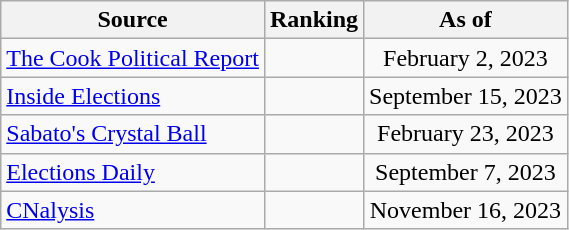<table class="wikitable" style="text-align:center">
<tr>
<th>Source</th>
<th>Ranking</th>
<th>As of</th>
</tr>
<tr>
<td align=left><a href='#'>The Cook Political Report</a></td>
<td></td>
<td>February 2, 2023</td>
</tr>
<tr>
<td align=left><a href='#'>Inside Elections</a></td>
<td></td>
<td>September 15, 2023</td>
</tr>
<tr>
<td align=left><a href='#'>Sabato's Crystal Ball</a></td>
<td></td>
<td>February 23, 2023</td>
</tr>
<tr>
<td align=left><a href='#'>Elections Daily</a></td>
<td></td>
<td>September 7, 2023</td>
</tr>
<tr>
<td align=left><a href='#'>CNalysis</a></td>
<td></td>
<td>November 16, 2023</td>
</tr>
</table>
